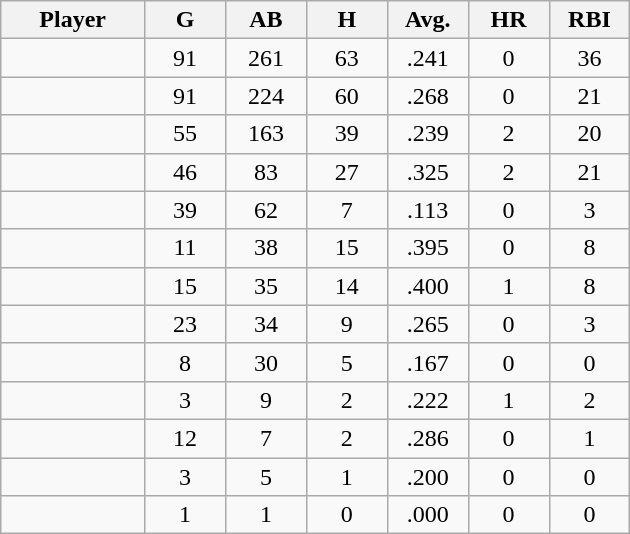<table class="wikitable sortable">
<tr>
<th bgcolor="#DDDDFF" width="16%">Player</th>
<th bgcolor="#DDDDFF" width="9%">G</th>
<th bgcolor="#DDDDFF" width="9%">AB</th>
<th bgcolor="#DDDDFF" width="9%">H</th>
<th bgcolor="#DDDDFF" width="9%">Avg.</th>
<th bgcolor="#DDDDFF" width="9%">HR</th>
<th bgcolor="#DDDDFF" width="9%">RBI</th>
</tr>
<tr align="center">
<td></td>
<td>91</td>
<td>261</td>
<td>63</td>
<td>.241</td>
<td>0</td>
<td>36</td>
</tr>
<tr align="center">
<td></td>
<td>91</td>
<td>224</td>
<td>60</td>
<td>.268</td>
<td>0</td>
<td>21</td>
</tr>
<tr align="center">
<td></td>
<td>55</td>
<td>163</td>
<td>39</td>
<td>.239</td>
<td>2</td>
<td>20</td>
</tr>
<tr align="center">
<td></td>
<td>46</td>
<td>83</td>
<td>27</td>
<td>.325</td>
<td>2</td>
<td>21</td>
</tr>
<tr align="center">
<td></td>
<td>39</td>
<td>62</td>
<td>7</td>
<td>.113</td>
<td>0</td>
<td>3</td>
</tr>
<tr align="center">
<td></td>
<td>11</td>
<td>38</td>
<td>15</td>
<td>.395</td>
<td>0</td>
<td>8</td>
</tr>
<tr align="center">
<td></td>
<td>15</td>
<td>35</td>
<td>14</td>
<td>.400</td>
<td>1</td>
<td>8</td>
</tr>
<tr align="center">
<td></td>
<td>23</td>
<td>34</td>
<td>9</td>
<td>.265</td>
<td>0</td>
<td>3</td>
</tr>
<tr align="center">
<td></td>
<td>8</td>
<td>30</td>
<td>5</td>
<td>.167</td>
<td>0</td>
<td>0</td>
</tr>
<tr align="center">
<td></td>
<td>3</td>
<td>9</td>
<td>2</td>
<td>.222</td>
<td>1</td>
<td>2</td>
</tr>
<tr align="center">
<td></td>
<td>12</td>
<td>7</td>
<td>2</td>
<td>.286</td>
<td>0</td>
<td>1</td>
</tr>
<tr align="center">
<td></td>
<td>3</td>
<td>5</td>
<td>1</td>
<td>.200</td>
<td>0</td>
<td>0</td>
</tr>
<tr align="center">
<td></td>
<td>1</td>
<td>1</td>
<td>0</td>
<td>.000</td>
<td>0</td>
<td>0</td>
</tr>
</table>
